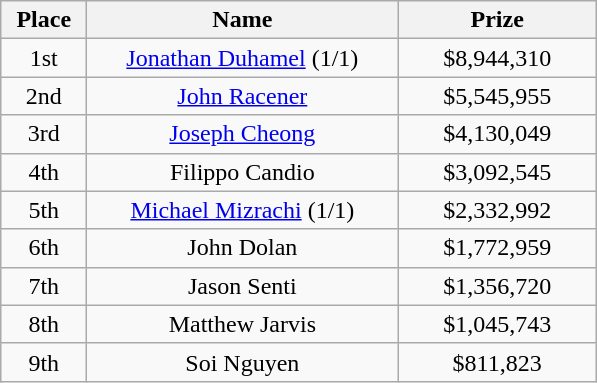<table class="wikitable">
<tr>
<th width="50">Place</th>
<th width="200">Name</th>
<th width="125">Prize</th>
</tr>
<tr>
<td align = "center">1st</td>
<td align = "center"><a href='#'>Jonathan Duhamel</a> (1/1)</td>
<td align = "center">$8,944,310</td>
</tr>
<tr>
<td align = "center">2nd</td>
<td align = "center"><a href='#'>John Racener</a></td>
<td align = "center">$5,545,955</td>
</tr>
<tr>
<td align = "center">3rd</td>
<td align = "center"><a href='#'>Joseph Cheong</a></td>
<td align = "center">$4,130,049</td>
</tr>
<tr>
<td align = "center">4th</td>
<td align = "center">Filippo Candio</td>
<td align = "center">$3,092,545</td>
</tr>
<tr>
<td align = "center">5th</td>
<td align = "center"><a href='#'>Michael Mizrachi</a> (1/1)</td>
<td align = "center">$2,332,992</td>
</tr>
<tr>
<td align = "center">6th</td>
<td align = "center">John Dolan</td>
<td align = "center">$1,772,959</td>
</tr>
<tr>
<td align = "center">7th</td>
<td align = "center">Jason Senti</td>
<td align = "center">$1,356,720</td>
</tr>
<tr>
<td align = "center">8th</td>
<td align = "center">Matthew Jarvis</td>
<td align = "center">$1,045,743</td>
</tr>
<tr>
<td align = "center">9th</td>
<td align = "center">Soi Nguyen</td>
<td align = "center">$811,823</td>
</tr>
</table>
